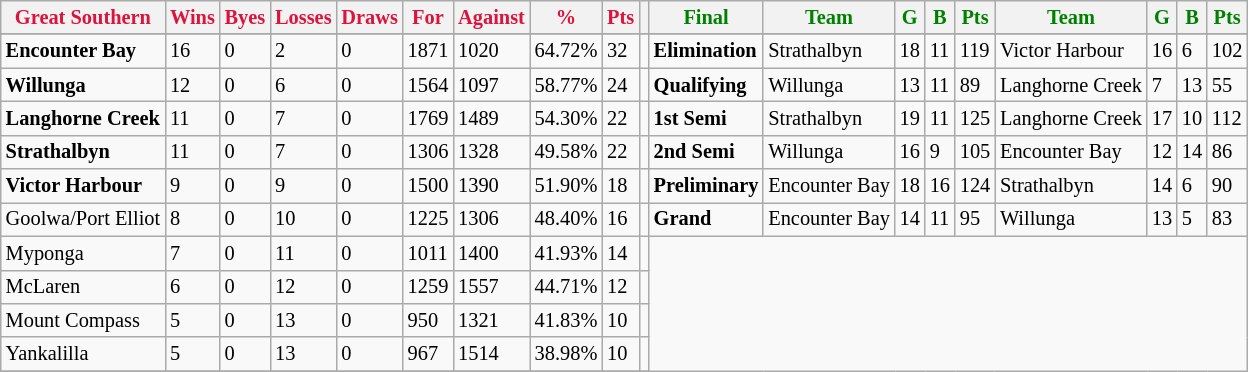<table style="font-size: 85%; text-align: left;" class="wikitable">
<tr>
<th style="color:crimson">Great Southern</th>
<th style="color:crimson">Wins</th>
<th style="color:crimson">Byes</th>
<th style="color:crimson">Losses</th>
<th style="color:crimson">Draws</th>
<th style="color:crimson">For</th>
<th style="color:crimson">Against</th>
<th style="color:crimson">%</th>
<th style="color:crimson">Pts</th>
<th></th>
<th style="color:green">Final</th>
<th style="color:green">Team</th>
<th style="color:green">G</th>
<th style="color:green">B</th>
<th style="color:green">Pts</th>
<th style="color:green">Team</th>
<th style="color:green">G</th>
<th style="color:green">B</th>
<th style="color:green">Pts</th>
</tr>
<tr>
</tr>
<tr>
</tr>
<tr>
<td><strong>	Encounter Bay	</strong></td>
<td>16</td>
<td>0</td>
<td>2</td>
<td>0</td>
<td>1871</td>
<td>1020</td>
<td>64.72%</td>
<td>32</td>
<td></td>
<td><strong>Elimination</strong></td>
<td>Strathalbyn</td>
<td>18</td>
<td>11</td>
<td>119</td>
<td>Victor Harbour</td>
<td>16</td>
<td>6</td>
<td>102</td>
</tr>
<tr>
<td><strong>	Willunga	</strong></td>
<td>12</td>
<td>0</td>
<td>6</td>
<td>0</td>
<td>1564</td>
<td>1097</td>
<td>58.77%</td>
<td>24</td>
<td></td>
<td><strong>Qualifying</strong></td>
<td>Willunga</td>
<td>13</td>
<td>11</td>
<td>89</td>
<td>Langhorne Creek</td>
<td>7</td>
<td>13</td>
<td>55</td>
</tr>
<tr>
<td><strong>	Langhorne Creek	</strong></td>
<td>11</td>
<td>0</td>
<td>7</td>
<td>0</td>
<td>1769</td>
<td>1489</td>
<td>54.30%</td>
<td>22</td>
<td></td>
<td><strong>1st Semi</strong></td>
<td>Strathalbyn</td>
<td>19</td>
<td>11</td>
<td>125</td>
<td>Langhorne Creek</td>
<td>17</td>
<td>10</td>
<td>112</td>
</tr>
<tr>
<td><strong>	Strathalbyn	</strong></td>
<td>11</td>
<td>0</td>
<td>7</td>
<td>0</td>
<td>1306</td>
<td>1328</td>
<td>49.58%</td>
<td>22</td>
<td></td>
<td><strong>2nd Semi</strong></td>
<td>Willunga</td>
<td>16</td>
<td>9</td>
<td>105</td>
<td>Encounter Bay</td>
<td>12</td>
<td>14</td>
<td>86</td>
</tr>
<tr>
<td><strong>	Victor Harbour	</strong></td>
<td>9</td>
<td>0</td>
<td>9</td>
<td>0</td>
<td>1500</td>
<td>1390</td>
<td>51.90%</td>
<td>18</td>
<td></td>
<td><strong>Preliminary</strong></td>
<td>Encounter Bay</td>
<td>18</td>
<td>16</td>
<td>124</td>
<td>Strathalbyn</td>
<td>14</td>
<td>6</td>
<td>90</td>
</tr>
<tr>
<td>Goolwa/Port Elliot</td>
<td>8</td>
<td>0</td>
<td>10</td>
<td>0</td>
<td>1225</td>
<td>1306</td>
<td>48.40%</td>
<td>16</td>
<td></td>
<td><strong>Grand</strong></td>
<td>Encounter Bay</td>
<td>14</td>
<td>11</td>
<td>95</td>
<td>Willunga</td>
<td>13</td>
<td>5</td>
<td>83</td>
</tr>
<tr>
<td>Myponga</td>
<td>7</td>
<td>0</td>
<td>11</td>
<td>0</td>
<td>1011</td>
<td>1400</td>
<td>41.93%</td>
<td>14</td>
<td></td>
</tr>
<tr>
<td>McLaren</td>
<td>6</td>
<td>0</td>
<td>12</td>
<td>0</td>
<td>1259</td>
<td>1557</td>
<td>44.71%</td>
<td>12</td>
<td></td>
</tr>
<tr>
<td>Mount Compass</td>
<td>5</td>
<td>0</td>
<td>13</td>
<td>0</td>
<td>950</td>
<td>1321</td>
<td>41.83%</td>
<td>10</td>
<td></td>
</tr>
<tr>
<td>Yankalilla</td>
<td>5</td>
<td>0</td>
<td>13</td>
<td>0</td>
<td>967</td>
<td>1514</td>
<td>38.98%</td>
<td>10</td>
<td></td>
</tr>
<tr>
</tr>
</table>
